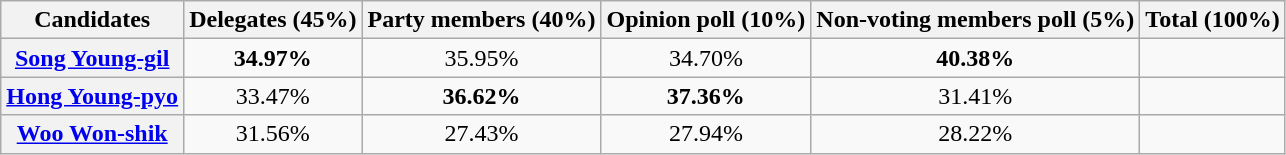<table class="wikitable" style="text-align:center;">
<tr>
<th>Candidates</th>
<th>Delegates (45%)</th>
<th>Party members (40%)</th>
<th>Opinion poll (10%)</th>
<th>Non-voting members poll (5%)</th>
<th>Total (100%)</th>
</tr>
<tr>
<th><a href='#'>Song Young-gil</a></th>
<td><strong>34.97%</strong></td>
<td>35.95%</td>
<td>34.70%</td>
<td><strong>40.38%</strong></td>
<td></td>
</tr>
<tr>
<th><a href='#'>Hong Young-pyo</a></th>
<td>33.47%</td>
<td><strong>36.62%</strong></td>
<td><strong>37.36%</strong></td>
<td>31.41%</td>
<td></td>
</tr>
<tr>
<th><a href='#'>Woo Won-shik</a></th>
<td>31.56%</td>
<td>27.43%</td>
<td>27.94%</td>
<td>28.22%</td>
<td></td>
</tr>
</table>
